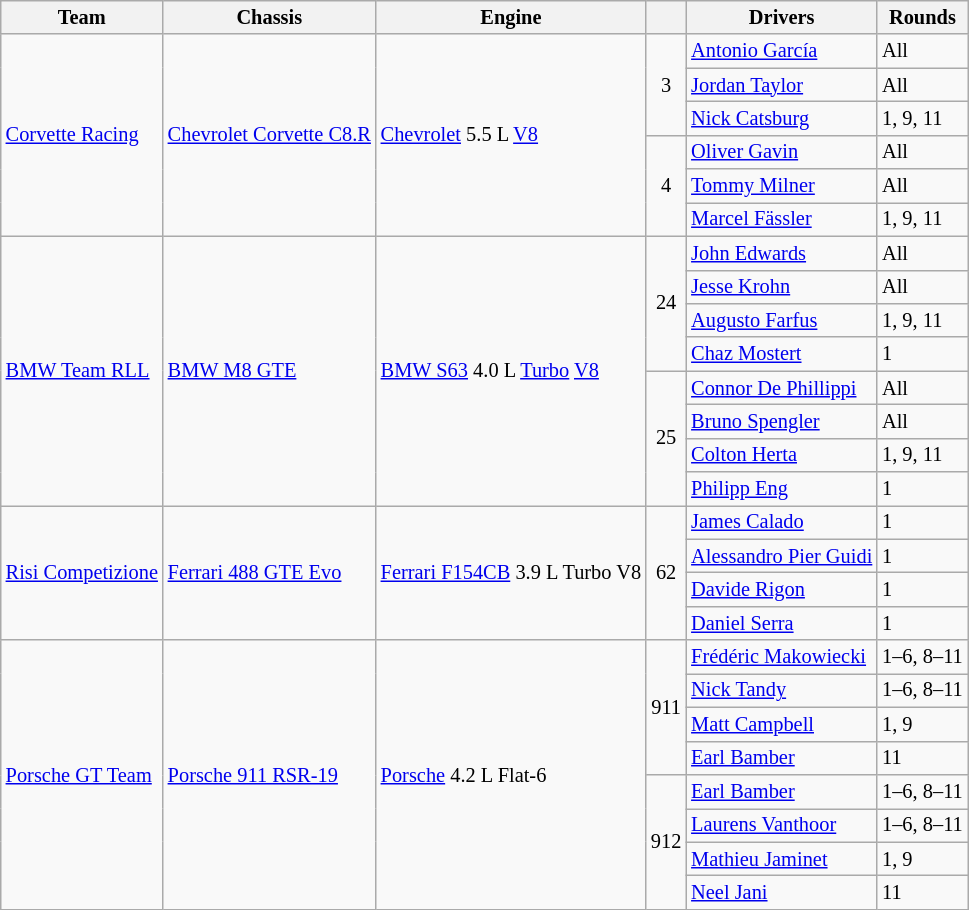<table class="wikitable" style="font-size: 85%">
<tr>
<th>Team</th>
<th>Chassis</th>
<th>Engine</th>
<th></th>
<th>Drivers</th>
<th>Rounds</th>
</tr>
<tr>
<td rowspan=6> <a href='#'>Corvette Racing</a></td>
<td rowspan=6><a href='#'>Chevrolet Corvette C8.R</a></td>
<td rowspan=6><a href='#'>Chevrolet</a> 5.5 L  <a href='#'>V8</a></td>
<td rowspan=3 align="center">3</td>
<td> <a href='#'>Antonio García</a></td>
<td>All</td>
</tr>
<tr>
<td> <a href='#'>Jordan Taylor</a></td>
<td>All</td>
</tr>
<tr>
<td> <a href='#'>Nick Catsburg</a></td>
<td>1, 9, 11</td>
</tr>
<tr>
<td rowspan=3 align="center">4</td>
<td> <a href='#'>Oliver Gavin</a></td>
<td>All</td>
</tr>
<tr>
<td> <a href='#'>Tommy Milner</a></td>
<td>All</td>
</tr>
<tr>
<td> <a href='#'>Marcel Fässler</a></td>
<td>1, 9, 11</td>
</tr>
<tr>
<td rowspan=8> <a href='#'>BMW Team RLL</a></td>
<td rowspan=8><a href='#'>BMW M8 GTE</a></td>
<td rowspan=8><a href='#'>BMW S63</a> 4.0 L <a href='#'>Turbo</a> <a href='#'>V8</a></td>
<td rowspan="4" align="center">24</td>
<td> <a href='#'>John Edwards</a></td>
<td>All</td>
</tr>
<tr>
<td> <a href='#'>Jesse Krohn</a></td>
<td>All</td>
</tr>
<tr>
<td> <a href='#'>Augusto Farfus</a></td>
<td>1, 9, 11</td>
</tr>
<tr>
<td> <a href='#'>Chaz Mostert</a></td>
<td>1</td>
</tr>
<tr>
<td rowspan="4" align="center">25</td>
<td> <a href='#'>Connor De Phillippi</a></td>
<td>All</td>
</tr>
<tr>
<td> <a href='#'>Bruno Spengler</a></td>
<td>All</td>
</tr>
<tr>
<td> <a href='#'>Colton Herta</a></td>
<td>1, 9, 11</td>
</tr>
<tr>
<td> <a href='#'>Philipp Eng</a></td>
<td>1</td>
</tr>
<tr>
<td rowspan=4> <a href='#'>Risi Competizione</a></td>
<td rowspan=4><a href='#'>Ferrari 488 GTE Evo</a></td>
<td rowspan=4><a href='#'>Ferrari F154CB</a> 3.9 L Turbo V8</td>
<td rowspan=4 align=center>62</td>
<td> <a href='#'>James Calado</a></td>
<td>1</td>
</tr>
<tr>
<td> <a href='#'>Alessandro Pier Guidi</a></td>
<td>1</td>
</tr>
<tr>
<td> <a href='#'>Davide Rigon</a></td>
<td>1</td>
</tr>
<tr>
<td> <a href='#'>Daniel Serra</a></td>
<td>1</td>
</tr>
<tr>
<td rowspan=8> <a href='#'>Porsche GT Team</a></td>
<td rowspan=8><a href='#'>Porsche 911 RSR-19</a></td>
<td rowspan=8><a href='#'>Porsche</a> 4.2 L Flat-6</td>
<td rowspan="4" align="center">911</td>
<td> <a href='#'>Frédéric Makowiecki</a></td>
<td>1–6, 8–11</td>
</tr>
<tr>
<td> <a href='#'>Nick Tandy</a></td>
<td>1–6, 8–11</td>
</tr>
<tr>
<td> <a href='#'>Matt Campbell</a></td>
<td>1, 9</td>
</tr>
<tr>
<td> <a href='#'>Earl Bamber</a></td>
<td>11</td>
</tr>
<tr>
<td rowspan="4" align="center">912</td>
<td> <a href='#'>Earl Bamber</a></td>
<td>1–6, 8–11</td>
</tr>
<tr>
<td> <a href='#'>Laurens Vanthoor</a></td>
<td>1–6, 8–11</td>
</tr>
<tr>
<td> <a href='#'>Mathieu Jaminet</a></td>
<td>1, 9</td>
</tr>
<tr>
<td> <a href='#'>Neel Jani</a></td>
<td>11</td>
</tr>
</table>
